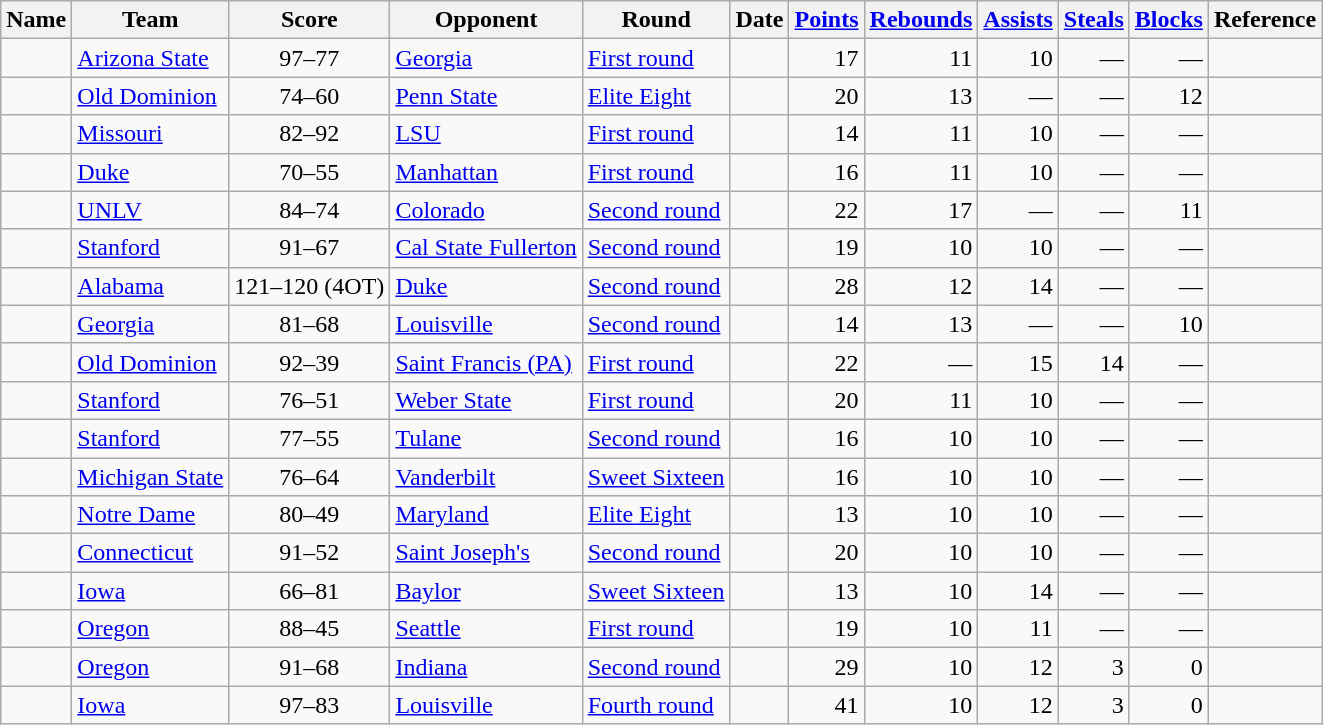<table class="wikitable sortable">
<tr>
<th>Name</th>
<th>Team</th>
<th>Score</th>
<th>Opponent</th>
<th>Round</th>
<th>Date</th>
<th><a href='#'>Points</a></th>
<th><a href='#'>Rebounds</a></th>
<th><a href='#'>Assists</a></th>
<th><a href='#'>Steals</a></th>
<th><a href='#'>Blocks</a></th>
<th>Reference</th>
</tr>
<tr>
<td></td>
<td><a href='#'>Arizona State</a></td>
<td align=center>97–77</td>
<td><a href='#'>Georgia</a></td>
<td><a href='#'>First round</a></td>
<td></td>
<td align=right>17</td>
<td align=right>11</td>
<td align=right>10</td>
<td align=right>—</td>
<td align=right>—</td>
<td align=center></td>
</tr>
<tr>
<td></td>
<td><a href='#'>Old Dominion</a></td>
<td align=center>74–60</td>
<td><a href='#'>Penn State</a></td>
<td><a href='#'>Elite Eight</a></td>
<td></td>
<td align=right>20</td>
<td align=right>13</td>
<td align=right>—</td>
<td align=right>—</td>
<td align=right>12</td>
<td align=center></td>
</tr>
<tr>
<td></td>
<td><a href='#'>Missouri</a></td>
<td align=center>82–92</td>
<td><a href='#'>LSU</a></td>
<td><a href='#'>First round</a></td>
<td></td>
<td align=right>14</td>
<td align=right>11</td>
<td align=right>10</td>
<td align=right>—</td>
<td align=right>—</td>
<td align=center></td>
</tr>
<tr>
<td></td>
<td><a href='#'>Duke</a></td>
<td align=center>70–55</td>
<td><a href='#'>Manhattan</a></td>
<td><a href='#'>First round</a></td>
<td></td>
<td align=right>16</td>
<td align=right>11</td>
<td align=right>10</td>
<td align=right>—</td>
<td align=right>—</td>
<td align=center></td>
</tr>
<tr>
<td></td>
<td><a href='#'>UNLV</a></td>
<td align=center>84–74</td>
<td><a href='#'>Colorado</a></td>
<td><a href='#'>Second round</a></td>
<td></td>
<td align=right>22</td>
<td align=right>17</td>
<td align=right>—</td>
<td align=right>—</td>
<td align=right>11</td>
<td align=center></td>
</tr>
<tr>
<td></td>
<td><a href='#'>Stanford</a></td>
<td align=center>91–67</td>
<td><a href='#'>Cal State Fullerton</a></td>
<td><a href='#'>Second round</a></td>
<td></td>
<td align=right>19</td>
<td align=right>10</td>
<td align=right>10</td>
<td align=right>—</td>
<td align=right>—</td>
<td align=center></td>
</tr>
<tr>
<td></td>
<td><a href='#'>Alabama</a></td>
<td align=center>121–120 (4OT)</td>
<td><a href='#'>Duke</a></td>
<td><a href='#'>Second round</a></td>
<td></td>
<td align=right>28</td>
<td align=right>12</td>
<td align=right>14</td>
<td align=right>—</td>
<td align=right>—</td>
<td align=center></td>
</tr>
<tr>
<td></td>
<td><a href='#'>Georgia</a></td>
<td align=center>81–68</td>
<td><a href='#'>Louisville</a></td>
<td><a href='#'>Second round</a></td>
<td></td>
<td align=right>14</td>
<td align=right>13</td>
<td align=right>—</td>
<td align=right>—</td>
<td align=right>10</td>
<td align=center></td>
</tr>
<tr>
<td></td>
<td><a href='#'>Old Dominion</a></td>
<td align=center>92–39</td>
<td><a href='#'>Saint Francis (PA)</a></td>
<td><a href='#'>First round</a></td>
<td></td>
<td align=right>22</td>
<td align=right>—</td>
<td align=right>15</td>
<td align=right>14</td>
<td align=right>—</td>
<td align=center></td>
</tr>
<tr>
<td></td>
<td><a href='#'>Stanford</a></td>
<td align=center>76–51</td>
<td><a href='#'>Weber State</a></td>
<td><a href='#'>First round</a></td>
<td></td>
<td align=right>20</td>
<td align=right>11</td>
<td align=right>10</td>
<td align=right>—</td>
<td align=right>—</td>
<td align=center></td>
</tr>
<tr>
<td></td>
<td><a href='#'>Stanford</a></td>
<td align=center>77–55</td>
<td><a href='#'>Tulane</a></td>
<td><a href='#'>Second round</a></td>
<td></td>
<td align=right>16</td>
<td align=right>10</td>
<td align=right>10</td>
<td align=right>—</td>
<td align=right>—</td>
<td align=center></td>
</tr>
<tr>
<td></td>
<td><a href='#'>Michigan State</a></td>
<td align=center>76–64</td>
<td><a href='#'>Vanderbilt</a></td>
<td><a href='#'>Sweet Sixteen</a></td>
<td></td>
<td align=right>16</td>
<td align=right>10</td>
<td align=right>10</td>
<td align=right>—</td>
<td align=right>—</td>
<td align=center></td>
</tr>
<tr>
<td></td>
<td><a href='#'>Notre Dame</a></td>
<td align=center>80–49</td>
<td><a href='#'>Maryland</a></td>
<td><a href='#'>Elite Eight</a></td>
<td></td>
<td align=right>13</td>
<td align=right>10</td>
<td align=right>10</td>
<td align=right>—</td>
<td align=right>—</td>
<td align=center></td>
</tr>
<tr>
<td></td>
<td><a href='#'>Connecticut</a></td>
<td align=center>91–52</td>
<td><a href='#'>Saint Joseph's</a></td>
<td><a href='#'>Second round</a></td>
<td></td>
<td align=right>20</td>
<td align=right>10</td>
<td align=right>10</td>
<td align=right>—</td>
<td align=right>—</td>
<td align=center></td>
</tr>
<tr>
<td></td>
<td><a href='#'>Iowa</a></td>
<td align=center>66–81</td>
<td><a href='#'>Baylor</a></td>
<td><a href='#'>Sweet Sixteen</a></td>
<td></td>
<td align=right>13</td>
<td align=right>10</td>
<td align=right>14</td>
<td align=right>—</td>
<td align=right>—</td>
<td align=center></td>
</tr>
<tr>
<td></td>
<td><a href='#'>Oregon</a></td>
<td align=center>88–45</td>
<td><a href='#'>Seattle</a></td>
<td><a href='#'>First round</a></td>
<td></td>
<td align=right>19</td>
<td align=right>10</td>
<td align=right>11</td>
<td align=right>—</td>
<td align=right>—</td>
<td align=center></td>
</tr>
<tr>
<td></td>
<td><a href='#'>Oregon</a></td>
<td align=center>91–68</td>
<td><a href='#'>Indiana</a></td>
<td><a href='#'>Second round</a></td>
<td></td>
<td align=right>29</td>
<td align=right>10</td>
<td align=right>12</td>
<td align=right>3</td>
<td align=right>0</td>
<td align=center></td>
</tr>
<tr>
<td></td>
<td><a href='#'>Iowa</a></td>
<td align=center>97–83</td>
<td><a href='#'>Louisville</a></td>
<td><a href='#'>Fourth round</a></td>
<td></td>
<td align=right>41</td>
<td align=right>10</td>
<td align=right>12</td>
<td align=right>3</td>
<td align=right>0</td>
<td align=center></td>
</tr>
</table>
